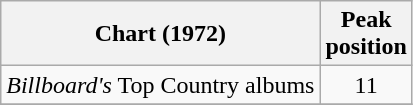<table class="wikitable">
<tr>
<th>Chart (1972)</th>
<th>Peak<br>position</th>
</tr>
<tr>
<td><em>Billboard's</em> Top Country albums</td>
<td align="center">11</td>
</tr>
<tr>
</tr>
</table>
